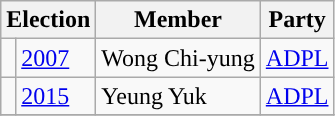<table class="wikitable">
<tr>
<th colspan="2">Election</th>
<th>Member</th>
<th>Party</th>
</tr>
<tr>
<td style="background-color: "></td>
<td><a href='#'>2007</a></td>
<td>Wong Chi-yung</td>
<td><a href='#'>ADPL</a></td>
</tr>
<tr>
<td style="background-color: "></td>
<td><a href='#'>2015</a></td>
<td>Yeung Yuk</td>
<td><a href='#'>ADPL</a></td>
</tr>
<tr>
</tr>
</table>
